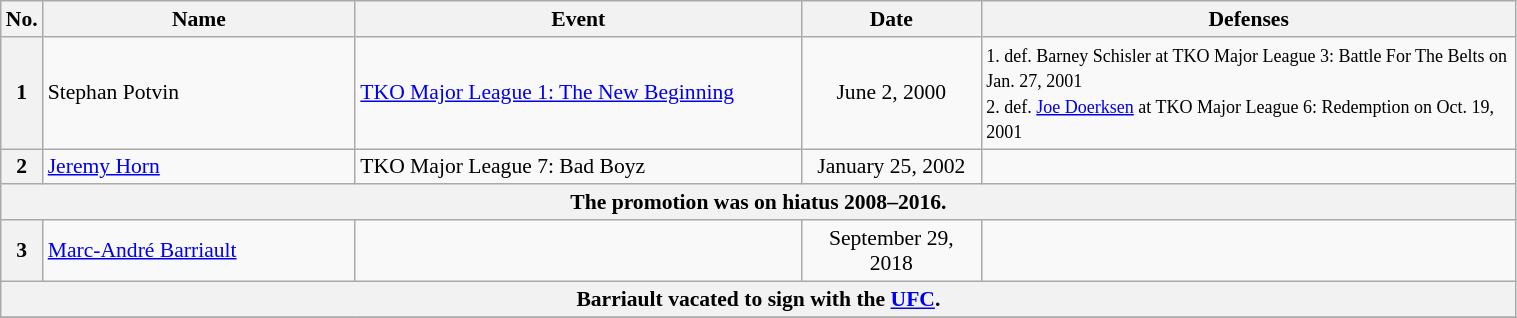<table class="wikitable" style="width:80%; font-size:90%">
<tr>
<th style= width:1%;">No.</th>
<th style= width:21%;">Name</th>
<th style= width:30%;">Event</th>
<th style=width:12%;">Date</th>
<th style= width:45%;">Defenses</th>
</tr>
<tr>
<th>1</th>
<td> Stephan Potvin <br></td>
<td><a href='#'>TKO Major League 1: The New Beginning</a> <br></td>
<td align=center>June 2, 2000</td>
<td><small>1. def. Barney Schisler at TKO Major League 3: Battle For The Belts on Jan. 27, 2001</small><br> <small>2. def. <a href='#'>Joe Doerksen</a> at TKO Major League 6: Redemption on Oct. 19, 2001</small></td>
</tr>
<tr>
<th>2</th>
<td> <a href='#'>Jeremy Horn</a></td>
<td>TKO Major League 7: Bad Boyz <br></td>
<td align=center>January 25, 2002</td>
<td></td>
</tr>
<tr>
<th colspan=6 align=center>The promotion was on hiatus 2008–2016.</th>
</tr>
<tr>
<th>3</th>
<td> <a href='#'>Marc-André Barriault</a> <br></td>
<td><br></td>
<td align=center>September 29, 2018</td>
<td></td>
</tr>
<tr>
<th colspan=6 align=center>Barriault vacated to sign with the <a href='#'>UFC</a>.</th>
</tr>
<tr>
</tr>
</table>
